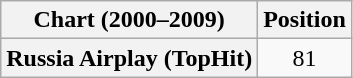<table class="wikitable plainrowheaders" style="text-align:center">
<tr>
<th scope="col">Chart (2000–2009)</th>
<th scope="col">Position</th>
</tr>
<tr>
<th scope="row">Russia Airplay (TopHit)</th>
<td>81</td>
</tr>
</table>
